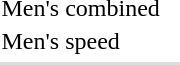<table>
<tr>
<td>Men's combined<br></td>
<td></td>
<td></td>
<td></td>
</tr>
<tr>
<td>Men's speed<br></td>
<td></td>
<td></td>
<td></td>
</tr>
<tr>
</tr>
<tr bgcolor=#DDDDDD>
<td colspan=7></td>
</tr>
<tr>
<td><br></td>
<td></td>
<td></td>
<td></td>
</tr>
<tr>
<td><br></td>
<td></td>
<td></td>
<td></td>
</tr>
</table>
